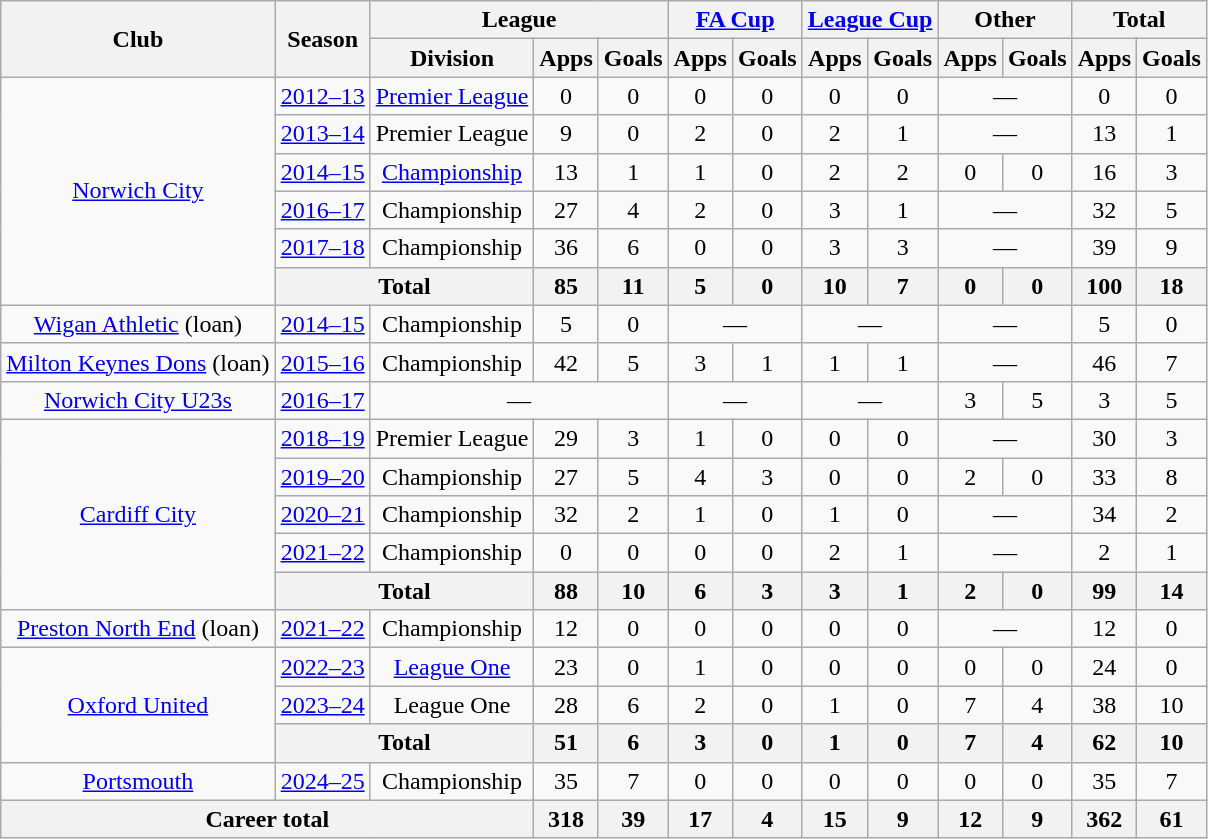<table class=wikitable style="text-align: center;">
<tr>
<th rowspan=2>Club</th>
<th rowspan=2>Season</th>
<th colspan=3>League</th>
<th colspan=2><a href='#'>FA Cup</a></th>
<th colspan=2><a href='#'>League Cup</a></th>
<th colspan=2>Other</th>
<th colspan=2>Total</th>
</tr>
<tr>
<th>Division</th>
<th>Apps</th>
<th>Goals</th>
<th>Apps</th>
<th>Goals</th>
<th>Apps</th>
<th>Goals</th>
<th>Apps</th>
<th>Goals</th>
<th>Apps</th>
<th>Goals</th>
</tr>
<tr>
<td rowspan=6><a href='#'>Norwich City</a></td>
<td><a href='#'>2012–13</a></td>
<td><a href='#'>Premier League</a></td>
<td>0</td>
<td>0</td>
<td>0</td>
<td>0</td>
<td>0</td>
<td>0</td>
<td colspan=2>—</td>
<td>0</td>
<td>0</td>
</tr>
<tr>
<td><a href='#'>2013–14</a></td>
<td>Premier League</td>
<td>9</td>
<td>0</td>
<td>2</td>
<td>0</td>
<td>2</td>
<td>1</td>
<td colspan=2>—</td>
<td>13</td>
<td>1</td>
</tr>
<tr>
<td><a href='#'>2014–15</a></td>
<td><a href='#'>Championship</a></td>
<td>13</td>
<td>1</td>
<td>1</td>
<td>0</td>
<td>2</td>
<td>2</td>
<td>0</td>
<td>0</td>
<td>16</td>
<td>3</td>
</tr>
<tr>
<td><a href='#'>2016–17</a></td>
<td>Championship</td>
<td>27</td>
<td>4</td>
<td>2</td>
<td>0</td>
<td>3</td>
<td>1</td>
<td colspan=2>—</td>
<td>32</td>
<td>5</td>
</tr>
<tr>
<td><a href='#'>2017–18</a></td>
<td>Championship</td>
<td>36</td>
<td>6</td>
<td>0</td>
<td>0</td>
<td>3</td>
<td>3</td>
<td colspan=2>—</td>
<td>39</td>
<td>9</td>
</tr>
<tr>
<th colspan=2>Total</th>
<th>85</th>
<th>11</th>
<th>5</th>
<th>0</th>
<th>10</th>
<th>7</th>
<th>0</th>
<th>0</th>
<th>100</th>
<th>18</th>
</tr>
<tr>
<td><a href='#'>Wigan Athletic</a> (loan)</td>
<td><a href='#'>2014–15</a></td>
<td>Championship</td>
<td>5</td>
<td>0</td>
<td colspan=2>—</td>
<td colspan=2>—</td>
<td colspan=2>—</td>
<td>5</td>
<td>0</td>
</tr>
<tr>
<td><a href='#'>Milton Keynes Dons</a> (loan)</td>
<td><a href='#'>2015–16</a></td>
<td>Championship</td>
<td>42</td>
<td>5</td>
<td>3</td>
<td>1</td>
<td>1</td>
<td>1</td>
<td colspan=2>—</td>
<td>46</td>
<td>7</td>
</tr>
<tr>
<td><a href='#'>Norwich City U23s</a></td>
<td><a href='#'>2016–17</a></td>
<td colspan=3>—</td>
<td colspan=2>—</td>
<td colspan=2>—</td>
<td>3</td>
<td>5</td>
<td>3</td>
<td>5</td>
</tr>
<tr>
<td rowspan=5><a href='#'>Cardiff City</a></td>
<td><a href='#'>2018–19</a></td>
<td>Premier League</td>
<td>29</td>
<td>3</td>
<td>1</td>
<td>0</td>
<td>0</td>
<td>0</td>
<td colspan=2>—</td>
<td>30</td>
<td>3</td>
</tr>
<tr>
<td><a href='#'>2019–20</a></td>
<td>Championship</td>
<td>27</td>
<td>5</td>
<td>4</td>
<td>3</td>
<td>0</td>
<td>0</td>
<td>2</td>
<td>0</td>
<td>33</td>
<td>8</td>
</tr>
<tr>
<td><a href='#'>2020–21</a></td>
<td>Championship</td>
<td>32</td>
<td>2</td>
<td>1</td>
<td>0</td>
<td>1</td>
<td>0</td>
<td colspan=2>—</td>
<td>34</td>
<td>2</td>
</tr>
<tr>
<td><a href='#'>2021–22</a></td>
<td>Championship</td>
<td>0</td>
<td>0</td>
<td>0</td>
<td>0</td>
<td>2</td>
<td>1</td>
<td colspan=2>—</td>
<td>2</td>
<td>1</td>
</tr>
<tr>
<th colspan=2>Total</th>
<th>88</th>
<th>10</th>
<th>6</th>
<th>3</th>
<th>3</th>
<th>1</th>
<th>2</th>
<th>0</th>
<th>99</th>
<th>14</th>
</tr>
<tr>
<td><a href='#'>Preston North End</a> (loan)</td>
<td><a href='#'>2021–22</a></td>
<td>Championship</td>
<td>12</td>
<td>0</td>
<td>0</td>
<td>0</td>
<td>0</td>
<td>0</td>
<td colspan=2>—</td>
<td>12</td>
<td>0</td>
</tr>
<tr>
<td rowspan="3"><a href='#'>Oxford United</a></td>
<td><a href='#'>2022–23</a></td>
<td><a href='#'>League One</a></td>
<td>23</td>
<td>0</td>
<td>1</td>
<td>0</td>
<td>0</td>
<td>0</td>
<td>0</td>
<td>0</td>
<td>24</td>
<td>0</td>
</tr>
<tr>
<td><a href='#'>2023–24</a></td>
<td>League One</td>
<td>28</td>
<td>6</td>
<td>2</td>
<td>0</td>
<td>1</td>
<td>0</td>
<td>7</td>
<td>4</td>
<td>38</td>
<td>10</td>
</tr>
<tr>
<th colspan="2">Total</th>
<th>51</th>
<th>6</th>
<th>3</th>
<th>0</th>
<th>1</th>
<th>0</th>
<th>7</th>
<th>4</th>
<th>62</th>
<th>10</th>
</tr>
<tr>
<td><a href='#'>Portsmouth</a></td>
<td><a href='#'>2024–25</a></td>
<td>Championship</td>
<td>35</td>
<td>7</td>
<td>0</td>
<td>0</td>
<td>0</td>
<td>0</td>
<td>0</td>
<td>0</td>
<td>35</td>
<td>7</td>
</tr>
<tr>
<th colspan="3">Career total</th>
<th>318</th>
<th>39</th>
<th>17</th>
<th>4</th>
<th>15</th>
<th>9</th>
<th>12</th>
<th>9</th>
<th>362</th>
<th>61</th>
</tr>
</table>
